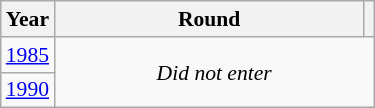<table class="wikitable" style="text-align: center; font-size:90%">
<tr>
<th>Year</th>
<th style="width:200px">Round</th>
<th></th>
</tr>
<tr>
<td><a href='#'>1985</a></td>
<td colspan="2" rowspan="2"><em>Did not enter</em></td>
</tr>
<tr>
<td><a href='#'>1990</a></td>
</tr>
</table>
